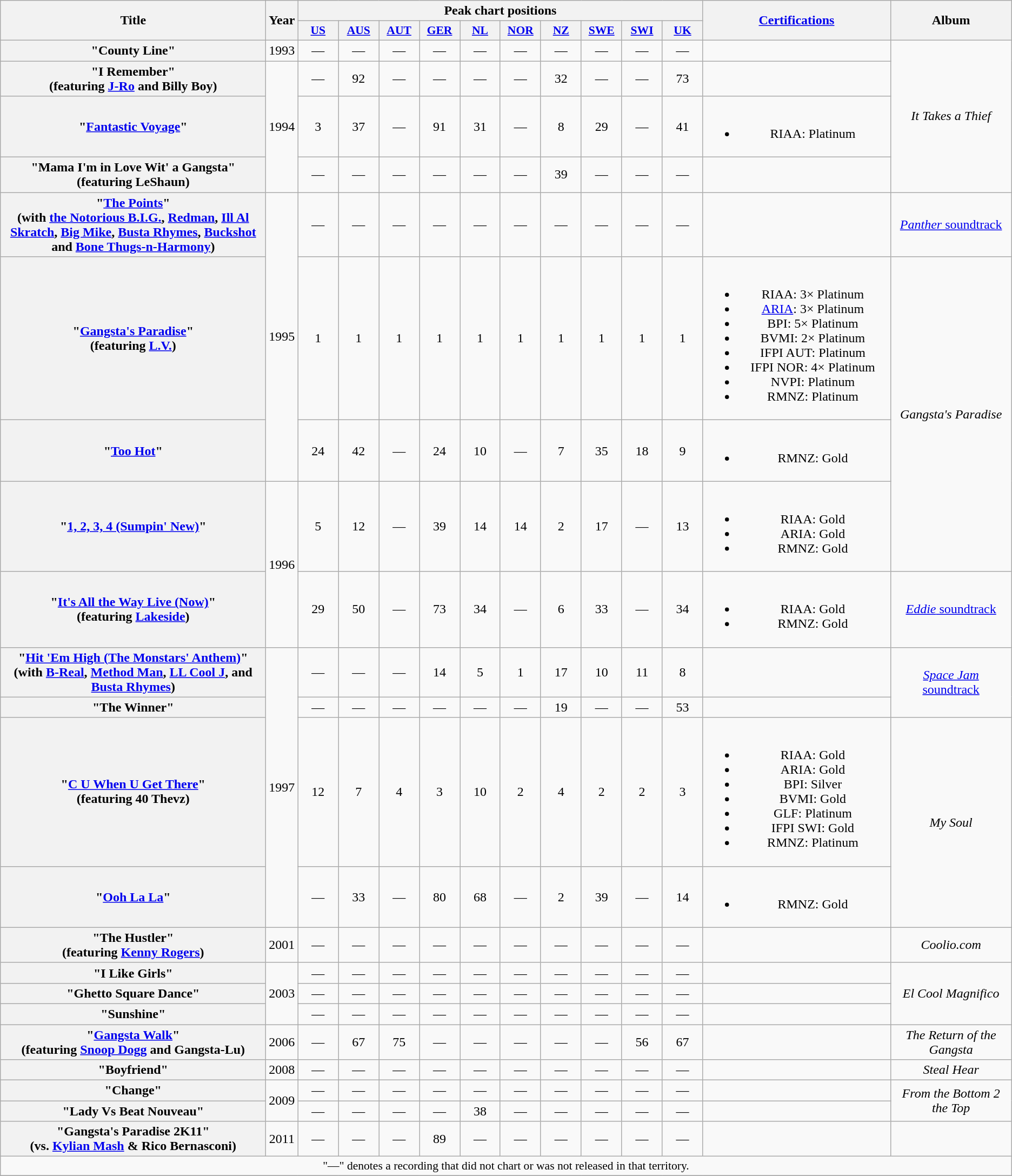<table class="wikitable plainrowheaders" style="text-align:center;" border="1">
<tr>
<th scope="col" rowspan="2" style="width:20em;">Title</th>
<th scope="col" rowspan="2" style="width:1em;">Year</th>
<th scope="col" colspan="10">Peak chart positions</th>
<th scope="col" rowspan="2" style="width:14em;"><a href='#'>Certifications</a></th>
<th scope="col" rowspan="2">Album</th>
</tr>
<tr>
<th scope="col" style="width:3em;font-size:90%;"><a href='#'>US</a><br></th>
<th scope="col" style="width:3em;font-size:90%;"><a href='#'>AUS</a><br></th>
<th scope="col" style="width:3em;font-size:90%;"><a href='#'>AUT</a><br></th>
<th scope="col" style="width:3em;font-size:90%;"><a href='#'>GER</a><br></th>
<th scope="col" style="width:3em;font-size:90%;"><a href='#'>NL</a><br></th>
<th scope="col" style="width:3em;font-size:90%;"><a href='#'>NOR</a><br></th>
<th scope="col" style="width:3em;font-size:90%;"><a href='#'>NZ</a><br></th>
<th scope="col" style="width:3em;font-size:90%;"><a href='#'>SWE</a><br></th>
<th scope="col" style="width:3em;font-size:90%;"><a href='#'>SWI</a><br></th>
<th scope="col" style="width:3em;font-size:90%;"><a href='#'>UK</a><br></th>
</tr>
<tr>
<th scope="row">"County Line"</th>
<td>1993</td>
<td>—</td>
<td>—</td>
<td>—</td>
<td>—</td>
<td>—</td>
<td>—</td>
<td>—</td>
<td>—</td>
<td>—</td>
<td>—</td>
<td></td>
<td rowspan="4"><em>It Takes a Thief</em></td>
</tr>
<tr>
<th scope="row">"I Remember"<br><span>(featuring <a href='#'>J-Ro</a> and Billy Boy)</span></th>
<td rowspan="3">1994</td>
<td>—</td>
<td>92</td>
<td>—</td>
<td>—</td>
<td>—</td>
<td>—</td>
<td>32</td>
<td>—</td>
<td>—</td>
<td>73</td>
<td></td>
</tr>
<tr>
<th scope="row">"<a href='#'>Fantastic Voyage</a>"</th>
<td>3</td>
<td>37</td>
<td>—</td>
<td>91</td>
<td>31</td>
<td>—</td>
<td>8</td>
<td>29</td>
<td>—</td>
<td>41</td>
<td><br><ul><li>RIAA:  Platinum</li></ul></td>
</tr>
<tr>
<th scope="row">"Mama I'm in Love Wit' a Gangsta"<br><span>(featuring LeShaun)</span></th>
<td>—</td>
<td>—</td>
<td>—</td>
<td>—</td>
<td>—</td>
<td>—</td>
<td>39</td>
<td>—</td>
<td>—</td>
<td>—</td>
<td></td>
</tr>
<tr>
<th scope="row">"<a href='#'>The Points</a>"<br><span>(with <a href='#'>the Notorious B.I.G.</a>, <a href='#'>Redman</a>, <a href='#'>Ill Al Skratch</a>, <a href='#'>Big Mike</a>, <a href='#'>Busta Rhymes</a>, <a href='#'>Buckshot</a> and <a href='#'>Bone Thugs-n-Harmony</a>)</span></th>
<td rowspan="3">1995</td>
<td>—</td>
<td>—</td>
<td>—</td>
<td>—</td>
<td>—</td>
<td>—</td>
<td>—</td>
<td>—</td>
<td>—</td>
<td>—</td>
<td></td>
<td><a href='#'><em>Panther</em> soundtrack</a></td>
</tr>
<tr>
<th scope="row">"<a href='#'>Gangsta's Paradise</a>"<br><span>(featuring <a href='#'>L.V.</a>)</span></th>
<td>1</td>
<td>1</td>
<td>1</td>
<td>1</td>
<td>1</td>
<td>1</td>
<td>1</td>
<td>1</td>
<td>1</td>
<td>1</td>
<td><br><ul><li>RIAA: 3× Platinum</li><li><a href='#'>ARIA</a>: 3× Platinum</li><li>BPI: 5× Platinum</li><li>BVMI: 2× Platinum</li><li>IFPI AUT: Platinum</li><li>IFPI NOR: 4× Platinum</li><li>NVPI: Platinum</li><li>RMNZ: Platinum</li></ul></td>
<td rowspan="3"><em>Gangsta's Paradise</em></td>
</tr>
<tr>
<th scope="row">"<a href='#'>Too Hot</a>"</th>
<td>24</td>
<td>42</td>
<td>—</td>
<td>24</td>
<td>10</td>
<td>—</td>
<td>7</td>
<td>35</td>
<td>18</td>
<td>9</td>
<td><br><ul><li>RMNZ: Gold</li></ul></td>
</tr>
<tr>
<th scope="row">"<a href='#'>1, 2, 3, 4 (Sumpin' New)</a>"</th>
<td rowspan="2">1996</td>
<td>5</td>
<td>12</td>
<td>—</td>
<td>39</td>
<td>14</td>
<td>14</td>
<td>2</td>
<td>17</td>
<td>—</td>
<td>13</td>
<td><br><ul><li>RIAA: Gold</li><li>ARIA: Gold</li><li>RMNZ: Gold</li></ul></td>
</tr>
<tr>
<th scope="row">"<a href='#'>It's All the Way Live (Now)</a>"<br><span>(featuring <a href='#'>Lakeside</a>)</span></th>
<td>29</td>
<td>50</td>
<td>—</td>
<td>73</td>
<td>34</td>
<td>—</td>
<td>6</td>
<td>33</td>
<td>—</td>
<td>34</td>
<td><br><ul><li>RIAA: Gold</li><li>RMNZ: Gold</li></ul></td>
<td><a href='#'><em>Eddie</em> soundtrack</a></td>
</tr>
<tr>
<th scope="row">"<a href='#'>Hit 'Em High (The Monstars' Anthem)</a>"<br><span>(with <a href='#'>B-Real</a>, <a href='#'>Method Man</a>, <a href='#'>LL Cool J</a>, and <a href='#'>Busta Rhymes</a>)</span></th>
<td rowspan="4">1997</td>
<td>—</td>
<td>—</td>
<td>—</td>
<td>14</td>
<td>5</td>
<td>1</td>
<td>17</td>
<td>10</td>
<td>11</td>
<td>8</td>
<td></td>
<td rowspan="2"><a href='#'><em>Space Jam</em> soundtrack</a></td>
</tr>
<tr>
<th scope="row">"The Winner"</th>
<td>—</td>
<td>—</td>
<td>—</td>
<td>—</td>
<td>—</td>
<td>—</td>
<td>19</td>
<td>—</td>
<td>—</td>
<td>53</td>
<td></td>
</tr>
<tr>
<th scope="row">"<a href='#'>C U When U Get There</a>"<br><span>(featuring 40 Thevz)</span></th>
<td>12</td>
<td>7</td>
<td>4</td>
<td>3</td>
<td>10</td>
<td>2</td>
<td>4</td>
<td>2</td>
<td>2</td>
<td>3</td>
<td><br><ul><li>RIAA: Gold</li><li>ARIA: Gold</li><li>BPI: Silver</li><li>BVMI: Gold</li><li>GLF: Platinum</li><li>IFPI SWI: Gold</li><li>RMNZ: Platinum</li></ul></td>
<td rowspan="2"><em>My Soul</em></td>
</tr>
<tr>
<th scope="row">"<a href='#'>Ooh La La</a>"</th>
<td>—</td>
<td>33</td>
<td>—</td>
<td>80</td>
<td>68</td>
<td>—</td>
<td>2</td>
<td>39</td>
<td>—</td>
<td>14</td>
<td><br><ul><li>RMNZ: Gold</li></ul></td>
</tr>
<tr>
<th scope="row">"The Hustler"<br><span>(featuring <a href='#'>Kenny Rogers</a>)</span></th>
<td>2001</td>
<td>—</td>
<td>—</td>
<td>—</td>
<td>—</td>
<td>—</td>
<td>—</td>
<td>—</td>
<td>—</td>
<td>—</td>
<td>—</td>
<td></td>
<td><em>Coolio.com</em></td>
</tr>
<tr>
<th scope="row">"I Like Girls"</th>
<td rowspan="3">2003</td>
<td>—</td>
<td>—</td>
<td>—</td>
<td>—</td>
<td>—</td>
<td>—</td>
<td>—</td>
<td>—</td>
<td>—</td>
<td>—</td>
<td></td>
<td rowspan="3"><em>El Cool Magnifico</em></td>
</tr>
<tr>
<th scope="row">"Ghetto Square Dance"</th>
<td>—</td>
<td>—</td>
<td>—</td>
<td>—</td>
<td>—</td>
<td>—</td>
<td>—</td>
<td>—</td>
<td>—</td>
<td>—</td>
<td></td>
</tr>
<tr>
<th scope="row">"Sunshine"</th>
<td>—</td>
<td>—</td>
<td>—</td>
<td>—</td>
<td>—</td>
<td>—</td>
<td>—</td>
<td>—</td>
<td>—</td>
<td>—</td>
<td></td>
</tr>
<tr>
<th scope="row">"<a href='#'>Gangsta Walk</a>"<br><span>(featuring <a href='#'>Snoop Dogg</a> and Gangsta-Lu)</span></th>
<td>2006</td>
<td>—</td>
<td>67</td>
<td>75</td>
<td>—</td>
<td>—</td>
<td>—</td>
<td>—</td>
<td>—</td>
<td>56</td>
<td>67</td>
<td></td>
<td><em>The Return of the Gangsta</em></td>
</tr>
<tr>
<th scope="row">"Boyfriend"</th>
<td>2008</td>
<td>—</td>
<td>—</td>
<td>—</td>
<td>—</td>
<td>—</td>
<td>—</td>
<td>—</td>
<td>—</td>
<td>—</td>
<td>—</td>
<td></td>
<td><em>Steal Hear</em></td>
</tr>
<tr>
<th scope="row">"Change"</th>
<td rowspan="2">2009</td>
<td>—</td>
<td>—</td>
<td>—</td>
<td>—</td>
<td>—</td>
<td>—</td>
<td>—</td>
<td>—</td>
<td>—</td>
<td>—</td>
<td></td>
<td rowspan="2"><em>From the Bottom 2 the Top</em></td>
</tr>
<tr>
<th scope="row">"Lady Vs Beat Nouveau"</th>
<td>—</td>
<td>—</td>
<td>—</td>
<td>—</td>
<td>38</td>
<td>—</td>
<td>—</td>
<td>—</td>
<td>—</td>
<td>—</td>
<td></td>
</tr>
<tr>
<th scope="row">"Gangsta's Paradise 2K11"<br><span>(vs. <a href='#'>Kylian Mash</a> & Rico Bernasconi)</span></th>
<td>2011</td>
<td>—</td>
<td>—</td>
<td>—</td>
<td>89</td>
<td>—</td>
<td>—</td>
<td>—</td>
<td>—</td>
<td>—</td>
<td>—</td>
<td></td>
<td></td>
</tr>
<tr>
<td colspan="14" style="font-size:90%">"—" denotes a recording that did not chart or was not released in that territory.</td>
</tr>
<tr>
</tr>
</table>
